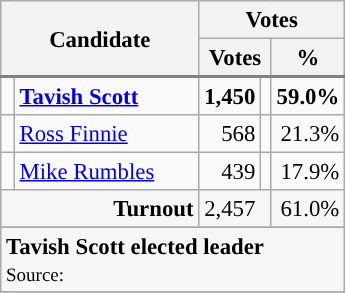<table class="wikitable" style="font-size: 95%;">
<tr>
<th colspan="2" scope="col" rowspan="2" width="125">Candidate</th>
<th scope="col" colspan="3" width="75">Votes</th>
</tr>
<tr style="background-color:#E9E9E9; border-bottom: 2px solid gray;">
<th scope="col" colspan="2">Votes</th>
<th>%</th>
</tr>
<tr align="right">
<td style="background-color: "></td>
<td scope="row" align="left"><strong><a href='#'>Tavish Scott</a></strong> </td>
<td><strong>1,450</strong></td>
<td align=center></td>
<td><strong>59.0%</strong></td>
</tr>
<tr align="right">
<td style="background-color: "></td>
<td scope="row" align="left"><a href='#'>Ross Finnie</a></td>
<td>568</td>
<td align=center></td>
<td>21.3%</td>
</tr>
<tr align="right">
<td style="background-color: "></td>
<td scope="row" align="left"><a href='#'>Mike Rumbles</a></td>
<td>439</td>
<td align=center></td>
<td>17.9%</td>
</tr>
<tr style="background-color:#F6F6F6">
<td colspan="2" align="right"><strong>Turnout</strong></td>
<td colspan="2" align="left">2,457</td>
<td align="right">61.0%</td>
</tr>
<tr>
</tr>
<tr style="background-color:#F6F6F6">
<td colspan="5"><strong>Tavish Scott elected leader</strong><br><small>Source: </small></td>
</tr>
<tr>
</tr>
</table>
